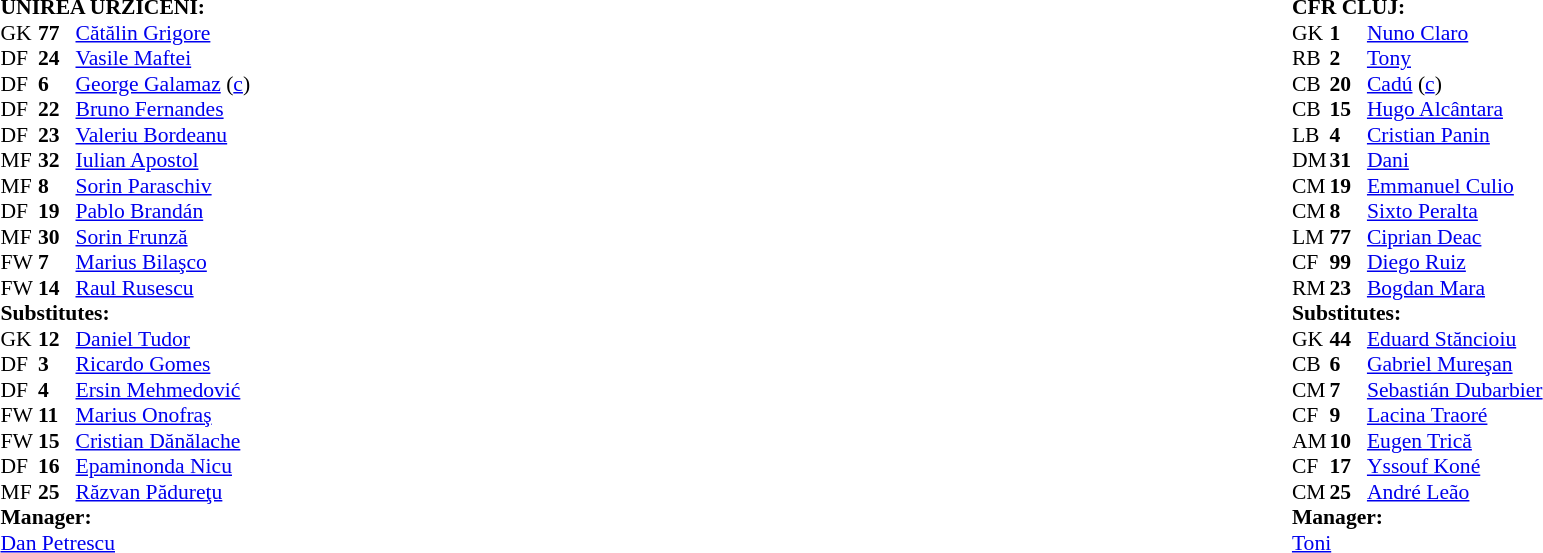<table width="100%">
<tr>
<td valign="top" width="50%"><br><table style="font-size: 90%" cellspacing="0" cellpadding="0">
<tr>
<td colspan="4"><strong>UNIREA URZICENI:</strong></td>
</tr>
<tr>
<th width=25></th>
<th width=25></th>
</tr>
<tr>
<td>GK</td>
<td><strong>77</strong></td>
<td> <a href='#'>Cătălin Grigore</a></td>
</tr>
<tr>
<td>DF</td>
<td><strong>24</strong></td>
<td> <a href='#'>Vasile Maftei</a></td>
<td></td>
<td></td>
</tr>
<tr>
<td>DF</td>
<td><strong>6</strong></td>
<td> <a href='#'>George Galamaz</a> (<a href='#'>c</a>)</td>
</tr>
<tr>
<td>DF</td>
<td><strong>22</strong></td>
<td> <a href='#'>Bruno Fernandes</a></td>
</tr>
<tr>
<td>DF</td>
<td><strong>23</strong></td>
<td> <a href='#'>Valeriu Bordeanu</a></td>
</tr>
<tr>
<td>MF</td>
<td><strong>32</strong></td>
<td> <a href='#'>Iulian Apostol</a></td>
<td></td>
</tr>
<tr>
<td>MF</td>
<td><strong>8</strong></td>
<td> <a href='#'>Sorin Paraschiv</a></td>
<td></td>
<td></td>
</tr>
<tr>
<td>DF</td>
<td><strong>19</strong></td>
<td> <a href='#'>Pablo Brandán</a></td>
<td></td>
<td></td>
</tr>
<tr>
<td>MF</td>
<td><strong>30</strong></td>
<td> <a href='#'>Sorin Frunză</a></td>
</tr>
<tr>
<td>FW</td>
<td><strong>7</strong></td>
<td> <a href='#'>Marius Bilaşco</a></td>
<td></td>
</tr>
<tr>
<td>FW</td>
<td><strong>14</strong></td>
<td> <a href='#'>Raul Rusescu</a></td>
</tr>
<tr>
<td colspan=3><strong>Substitutes:</strong></td>
</tr>
<tr>
<td>GK</td>
<td><strong>12</strong></td>
<td> <a href='#'>Daniel Tudor</a></td>
</tr>
<tr>
<td>DF</td>
<td><strong>3</strong></td>
<td> <a href='#'>Ricardo Gomes</a></td>
<td></td>
<td></td>
</tr>
<tr>
<td>DF</td>
<td><strong>4</strong></td>
<td> <a href='#'>Ersin Mehmedović</a></td>
</tr>
<tr>
<td>FW</td>
<td><strong>11</strong></td>
<td> <a href='#'>Marius Onofraş</a></td>
</tr>
<tr>
<td>FW</td>
<td><strong>15</strong></td>
<td> <a href='#'>Cristian Dănălache</a></td>
</tr>
<tr>
<td>DF</td>
<td><strong>16</strong></td>
<td> <a href='#'>Epaminonda Nicu</a></td>
<td></td>
<td></td>
</tr>
<tr>
<td>MF</td>
<td><strong>25</strong></td>
<td> <a href='#'>Răzvan Pădureţu</a></td>
<td></td>
<td></td>
</tr>
<tr>
<td colspan=3><strong>Manager:</strong></td>
</tr>
<tr>
<td colspan=4> <a href='#'>Dan Petrescu</a></td>
</tr>
</table>
</td>
<td><br><table style="font-size: 90%" cellspacing="0" cellpadding="0" align=center>
<tr>
<td colspan="4"><strong>CFR CLUJ:</strong></td>
</tr>
<tr>
<th width=25></th>
<th width=25></th>
</tr>
<tr>
<td>GK</td>
<td><strong>1</strong></td>
<td> <a href='#'>Nuno Claro</a></td>
</tr>
<tr>
<td>RB</td>
<td><strong>2</strong></td>
<td> <a href='#'>Tony</a></td>
</tr>
<tr>
<td>CB</td>
<td><strong>20</strong></td>
<td> <a href='#'>Cadú</a> (<a href='#'>c</a>)</td>
</tr>
<tr>
<td>CB</td>
<td><strong>15</strong></td>
<td> <a href='#'>Hugo Alcântara</a></td>
</tr>
<tr>
<td>LB</td>
<td><strong>4</strong></td>
<td> <a href='#'>Cristian Panin</a></td>
</tr>
<tr>
<td>DM</td>
<td><strong>31</strong></td>
<td> <a href='#'>Dani</a></td>
</tr>
<tr>
<td>CM</td>
<td><strong>19</strong></td>
<td> <a href='#'>Emmanuel Culio</a></td>
<td></td>
</tr>
<tr>
<td>CM</td>
<td><strong>8</strong></td>
<td> <a href='#'>Sixto Peralta</a></td>
<td></td>
<td></td>
</tr>
<tr>
<td>LM</td>
<td><strong>77</strong></td>
<td> <a href='#'>Ciprian Deac</a></td>
<td></td>
</tr>
<tr>
<td>CF</td>
<td><strong>99</strong></td>
<td> <a href='#'>Diego Ruiz</a></td>
<td></td>
<td></td>
</tr>
<tr>
<td>RM</td>
<td><strong>23</strong></td>
<td> <a href='#'>Bogdan Mara</a></td>
<td></td>
<td></td>
</tr>
<tr>
<td colspan=3><strong>Substitutes:</strong></td>
</tr>
<tr>
<td>GK</td>
<td><strong>44</strong></td>
<td> <a href='#'>Eduard Stăncioiu</a></td>
</tr>
<tr>
<td>CB</td>
<td><strong>6</strong></td>
<td> <a href='#'>Gabriel Mureşan</a></td>
</tr>
<tr>
<td>CM</td>
<td><strong>7</strong></td>
<td> <a href='#'>Sebastián Dubarbier</a></td>
<td></td>
<td></td>
</tr>
<tr>
<td>CF</td>
<td><strong>9</strong></td>
<td> <a href='#'>Lacina Traoré</a></td>
</tr>
<tr>
<td>AM</td>
<td><strong>10</strong></td>
<td> <a href='#'>Eugen Trică</a></td>
<td></td>
<td></td>
</tr>
<tr>
<td>CF</td>
<td><strong>17</strong></td>
<td> <a href='#'>Yssouf Koné</a></td>
<td></td>
<td></td>
</tr>
<tr>
<td>CM</td>
<td><strong>25</strong></td>
<td> <a href='#'>André Leão</a></td>
</tr>
<tr>
<td colspan=3><strong>Manager:</strong></td>
</tr>
<tr>
<td colspan=4> <a href='#'>Toni</a></td>
</tr>
</table>
</td>
</tr>
<tr>
</tr>
</table>
